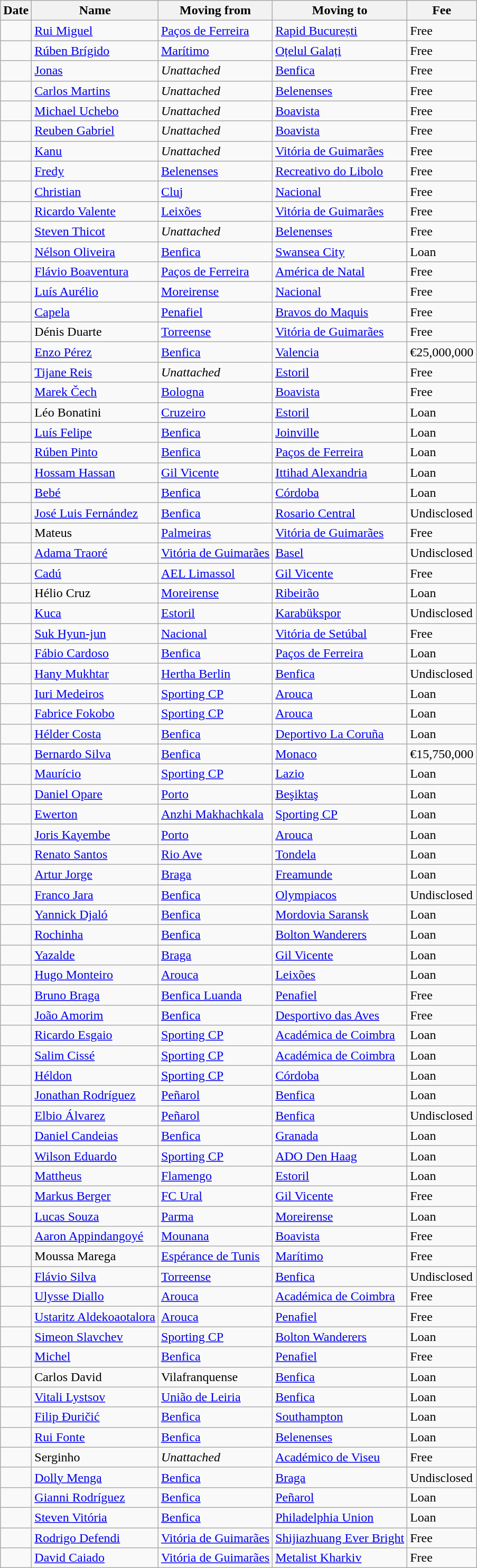<table class="wikitable sortable">
<tr>
<th>Date</th>
<th>Name</th>
<th>Moving from</th>
<th>Moving to</th>
<th>Fee</th>
</tr>
<tr>
<td><strong></strong></td>
<td> <a href='#'>Rui Miguel</a></td>
<td> <a href='#'>Paços de Ferreira</a></td>
<td> <a href='#'>Rapid București</a></td>
<td>Free</td>
</tr>
<tr>
<td><strong></strong></td>
<td> <a href='#'>Rúben Brígido</a></td>
<td> <a href='#'>Marítimo</a></td>
<td> <a href='#'>Oțelul Galați</a></td>
<td>Free</td>
</tr>
<tr>
<td><strong></strong></td>
<td> <a href='#'>Jonas</a></td>
<td><em>Unattached</em></td>
<td> <a href='#'>Benfica</a></td>
<td>Free</td>
</tr>
<tr>
<td><strong></strong></td>
<td> <a href='#'>Carlos Martins</a></td>
<td><em>Unattached</em></td>
<td> <a href='#'>Belenenses</a></td>
<td>Free</td>
</tr>
<tr>
<td><strong></strong></td>
<td> <a href='#'>Michael Uchebo</a></td>
<td><em>Unattached</em></td>
<td> <a href='#'>Boavista</a></td>
<td>Free</td>
</tr>
<tr>
<td><strong></strong></td>
<td> <a href='#'>Reuben Gabriel</a></td>
<td><em>Unattached</em></td>
<td> <a href='#'>Boavista</a></td>
<td>Free</td>
</tr>
<tr>
<td><strong></strong></td>
<td> <a href='#'>Kanu</a></td>
<td><em>Unattached</em></td>
<td> <a href='#'>Vitória de Guimarães</a></td>
<td>Free</td>
</tr>
<tr>
<td><strong></strong></td>
<td> <a href='#'>Fredy</a></td>
<td> <a href='#'>Belenenses</a></td>
<td> <a href='#'>Recreativo do Libolo</a></td>
<td>Free</td>
</tr>
<tr>
<td><strong></strong></td>
<td> <a href='#'>Christian</a></td>
<td> <a href='#'>Cluj</a></td>
<td> <a href='#'>Nacional</a></td>
<td>Free</td>
</tr>
<tr>
<td><strong></strong></td>
<td> <a href='#'>Ricardo Valente</a></td>
<td> <a href='#'>Leixões</a></td>
<td> <a href='#'>Vitória de Guimarães</a></td>
<td>Free</td>
</tr>
<tr>
<td><strong></strong></td>
<td> <a href='#'>Steven Thicot</a></td>
<td><em>Unattached</em></td>
<td> <a href='#'>Belenenses</a></td>
<td>Free</td>
</tr>
<tr>
<td><strong></strong></td>
<td> <a href='#'>Nélson Oliveira</a></td>
<td> <a href='#'>Benfica</a></td>
<td> <a href='#'>Swansea City</a></td>
<td>Loan</td>
</tr>
<tr>
<td><strong></strong></td>
<td> <a href='#'>Flávio Boaventura</a></td>
<td> <a href='#'>Paços de Ferreira</a></td>
<td> <a href='#'>América de Natal</a></td>
<td>Free</td>
</tr>
<tr>
<td><strong></strong></td>
<td> <a href='#'>Luís Aurélio</a></td>
<td> <a href='#'>Moreirense</a></td>
<td> <a href='#'>Nacional</a></td>
<td>Free</td>
</tr>
<tr>
<td><strong></strong></td>
<td> <a href='#'>Capela</a></td>
<td> <a href='#'>Penafiel</a></td>
<td> <a href='#'>Bravos do Maquis</a></td>
<td>Free</td>
</tr>
<tr>
<td><strong></strong></td>
<td> Dénis Duarte</td>
<td> <a href='#'>Torreense</a></td>
<td> <a href='#'>Vitória de Guimarães</a></td>
<td>Free</td>
</tr>
<tr>
<td><strong></strong></td>
<td> <a href='#'>Enzo Pérez</a></td>
<td> <a href='#'>Benfica</a></td>
<td> <a href='#'>Valencia</a></td>
<td>€25,000,000</td>
</tr>
<tr>
<td><strong></strong></td>
<td> <a href='#'>Tijane Reis</a></td>
<td><em>Unattached</em></td>
<td> <a href='#'>Estoril</a></td>
<td>Free</td>
</tr>
<tr>
<td><strong></strong></td>
<td> <a href='#'>Marek Čech</a></td>
<td> <a href='#'>Bologna</a></td>
<td> <a href='#'>Boavista</a></td>
<td>Free</td>
</tr>
<tr>
<td><strong></strong></td>
<td> Léo Bonatini</td>
<td> <a href='#'>Cruzeiro</a></td>
<td> <a href='#'>Estoril</a></td>
<td>Loan</td>
</tr>
<tr>
<td><strong></strong></td>
<td> <a href='#'>Luís Felipe</a></td>
<td> <a href='#'>Benfica</a></td>
<td> <a href='#'>Joinville</a></td>
<td>Loan</td>
</tr>
<tr>
<td><strong></strong></td>
<td> <a href='#'>Rúben Pinto</a></td>
<td> <a href='#'>Benfica</a></td>
<td> <a href='#'>Paços de Ferreira</a></td>
<td>Loan</td>
</tr>
<tr>
<td><strong></strong></td>
<td> <a href='#'>Hossam Hassan</a></td>
<td> <a href='#'>Gil Vicente</a></td>
<td> <a href='#'>Ittihad Alexandria</a></td>
<td>Loan</td>
</tr>
<tr>
<td><strong></strong></td>
<td> <a href='#'>Bebé</a></td>
<td> <a href='#'>Benfica</a></td>
<td> <a href='#'>Córdoba</a></td>
<td>Loan</td>
</tr>
<tr>
<td><strong></strong></td>
<td> <a href='#'>José Luis Fernández</a></td>
<td> <a href='#'>Benfica</a></td>
<td> <a href='#'>Rosario Central</a></td>
<td>Undisclosed</td>
</tr>
<tr>
<td><strong></strong></td>
<td> Mateus</td>
<td> <a href='#'>Palmeiras</a></td>
<td> <a href='#'>Vitória de Guimarães</a></td>
<td>Free</td>
</tr>
<tr>
<td><strong></strong></td>
<td> <a href='#'>Adama Traoré</a></td>
<td> <a href='#'>Vitória de Guimarães</a></td>
<td> <a href='#'>Basel</a></td>
<td>Undisclosed</td>
</tr>
<tr>
<td><strong></strong></td>
<td> <a href='#'>Cadú</a></td>
<td> <a href='#'>AEL Limassol</a></td>
<td> <a href='#'>Gil Vicente</a></td>
<td>Free</td>
</tr>
<tr>
<td><strong></strong></td>
<td> Hélio Cruz</td>
<td> <a href='#'>Moreirense</a></td>
<td> <a href='#'>Ribeirão</a></td>
<td>Loan</td>
</tr>
<tr>
<td><strong></strong></td>
<td> <a href='#'>Kuca</a></td>
<td> <a href='#'>Estoril</a></td>
<td> <a href='#'>Karabükspor</a></td>
<td>Undisclosed</td>
</tr>
<tr>
<td><strong></strong></td>
<td> <a href='#'>Suk Hyun-jun</a></td>
<td> <a href='#'>Nacional</a></td>
<td> <a href='#'>Vitória de Setúbal</a></td>
<td>Free</td>
</tr>
<tr>
<td><strong></strong></td>
<td> <a href='#'>Fábio Cardoso</a></td>
<td> <a href='#'>Benfica</a></td>
<td> <a href='#'>Paços de Ferreira</a></td>
<td>Loan</td>
</tr>
<tr>
<td><strong></strong></td>
<td> <a href='#'>Hany Mukhtar</a></td>
<td> <a href='#'>Hertha Berlin</a></td>
<td> <a href='#'>Benfica</a></td>
<td>Undisclosed</td>
</tr>
<tr>
<td><strong></strong></td>
<td> <a href='#'>Iuri Medeiros</a></td>
<td> <a href='#'>Sporting CP</a></td>
<td> <a href='#'>Arouca</a></td>
<td>Loan</td>
</tr>
<tr>
<td><strong></strong></td>
<td> <a href='#'>Fabrice Fokobo</a></td>
<td> <a href='#'>Sporting CP</a></td>
<td> <a href='#'>Arouca</a></td>
<td>Loan</td>
</tr>
<tr>
<td><strong></strong></td>
<td> <a href='#'>Hélder Costa</a></td>
<td> <a href='#'>Benfica</a></td>
<td> <a href='#'>Deportivo La Coruña</a></td>
<td>Loan</td>
</tr>
<tr>
<td><strong></strong></td>
<td> <a href='#'>Bernardo Silva</a></td>
<td> <a href='#'>Benfica</a></td>
<td> <a href='#'>Monaco</a></td>
<td>€15,750,000</td>
</tr>
<tr>
<td><strong></strong></td>
<td> <a href='#'>Maurício</a></td>
<td> <a href='#'>Sporting CP</a></td>
<td> <a href='#'>Lazio</a></td>
<td>Loan</td>
</tr>
<tr>
<td><strong></strong></td>
<td> <a href='#'>Daniel Opare</a></td>
<td> <a href='#'>Porto</a></td>
<td> <a href='#'>Beşiktaş</a></td>
<td>Loan</td>
</tr>
<tr>
<td><strong></strong></td>
<td> <a href='#'>Ewerton</a></td>
<td> <a href='#'>Anzhi Makhachkala</a></td>
<td> <a href='#'>Sporting CP</a></td>
<td>Loan</td>
</tr>
<tr>
<td><strong></strong></td>
<td> <a href='#'>Joris Kayembe</a></td>
<td> <a href='#'>Porto</a></td>
<td> <a href='#'>Arouca</a></td>
<td>Loan</td>
</tr>
<tr>
<td><strong></strong></td>
<td> <a href='#'>Renato Santos</a></td>
<td> <a href='#'>Rio Ave</a></td>
<td> <a href='#'>Tondela</a></td>
<td>Loan</td>
</tr>
<tr>
<td><strong></strong></td>
<td> <a href='#'>Artur Jorge</a></td>
<td> <a href='#'>Braga</a></td>
<td> <a href='#'>Freamunde</a></td>
<td>Loan</td>
</tr>
<tr>
<td><strong></strong></td>
<td> <a href='#'>Franco Jara</a></td>
<td> <a href='#'>Benfica</a></td>
<td> <a href='#'>Olympiacos</a></td>
<td>Undisclosed</td>
</tr>
<tr>
<td><strong></strong></td>
<td> <a href='#'>Yannick Djaló</a></td>
<td> <a href='#'>Benfica</a></td>
<td> <a href='#'>Mordovia Saransk</a></td>
<td>Loan</td>
</tr>
<tr>
<td><strong></strong></td>
<td> <a href='#'>Rochinha</a></td>
<td> <a href='#'>Benfica</a></td>
<td> <a href='#'>Bolton Wanderers</a></td>
<td>Loan</td>
</tr>
<tr>
<td><strong></strong></td>
<td> <a href='#'>Yazalde</a></td>
<td> <a href='#'>Braga</a></td>
<td> <a href='#'>Gil Vicente</a></td>
<td>Loan</td>
</tr>
<tr>
<td><strong></strong></td>
<td> <a href='#'>Hugo Monteiro</a></td>
<td> <a href='#'>Arouca</a></td>
<td> <a href='#'>Leixões</a></td>
<td>Loan</td>
</tr>
<tr>
<td><strong></strong></td>
<td> <a href='#'>Bruno Braga</a></td>
<td> <a href='#'>Benfica Luanda</a></td>
<td> <a href='#'>Penafiel</a></td>
<td>Free</td>
</tr>
<tr>
<td><strong></strong></td>
<td> <a href='#'>João Amorim</a></td>
<td> <a href='#'>Benfica</a></td>
<td> <a href='#'>Desportivo das Aves</a></td>
<td>Free</td>
</tr>
<tr>
<td><strong></strong></td>
<td> <a href='#'>Ricardo Esgaio</a></td>
<td> <a href='#'>Sporting CP</a></td>
<td> <a href='#'>Académica de Coimbra</a></td>
<td>Loan</td>
</tr>
<tr>
<td><strong></strong></td>
<td> <a href='#'>Salim Cissé</a></td>
<td> <a href='#'>Sporting CP</a></td>
<td> <a href='#'>Académica de Coimbra</a></td>
<td>Loan</td>
</tr>
<tr>
<td><strong></strong></td>
<td> <a href='#'>Héldon</a></td>
<td> <a href='#'>Sporting CP</a></td>
<td> <a href='#'>Córdoba</a></td>
<td>Loan</td>
</tr>
<tr>
<td><strong></strong></td>
<td> <a href='#'>Jonathan Rodríguez</a></td>
<td> <a href='#'>Peñarol</a></td>
<td> <a href='#'>Benfica</a></td>
<td>Loan</td>
</tr>
<tr>
<td><strong></strong></td>
<td> <a href='#'>Elbio Álvarez</a></td>
<td> <a href='#'>Peñarol</a></td>
<td> <a href='#'>Benfica</a></td>
<td>Undisclosed</td>
</tr>
<tr>
<td><strong></strong></td>
<td> <a href='#'>Daniel Candeias</a></td>
<td> <a href='#'>Benfica</a></td>
<td> <a href='#'>Granada</a></td>
<td>Loan</td>
</tr>
<tr>
<td><strong></strong></td>
<td> <a href='#'>Wilson Eduardo</a></td>
<td> <a href='#'>Sporting CP</a></td>
<td> <a href='#'>ADO Den Haag</a></td>
<td>Loan</td>
</tr>
<tr>
<td><strong></strong></td>
<td> <a href='#'>Mattheus</a></td>
<td> <a href='#'>Flamengo</a></td>
<td> <a href='#'>Estoril</a></td>
<td>Loan</td>
</tr>
<tr>
<td><strong></strong></td>
<td> <a href='#'>Markus Berger</a></td>
<td> <a href='#'>FC Ural</a></td>
<td> <a href='#'>Gil Vicente</a></td>
<td>Free</td>
</tr>
<tr>
<td><strong></strong></td>
<td> <a href='#'>Lucas Souza</a></td>
<td> <a href='#'>Parma</a></td>
<td> <a href='#'>Moreirense</a></td>
<td>Loan</td>
</tr>
<tr>
<td><strong></strong></td>
<td> <a href='#'>Aaron Appindangoyé</a></td>
<td> <a href='#'>Mounana</a></td>
<td> <a href='#'>Boavista</a></td>
<td>Free</td>
</tr>
<tr>
<td><strong></strong></td>
<td> Moussa Marega</td>
<td> <a href='#'>Espérance de Tunis</a></td>
<td> <a href='#'>Marítimo</a></td>
<td>Free</td>
</tr>
<tr>
<td><strong></strong></td>
<td> <a href='#'>Flávio Silva</a></td>
<td> <a href='#'>Torreense</a></td>
<td> <a href='#'>Benfica</a></td>
<td>Undisclosed</td>
</tr>
<tr>
<td><strong></strong></td>
<td> <a href='#'>Ulysse Diallo</a></td>
<td> <a href='#'>Arouca</a></td>
<td> <a href='#'>Académica de Coimbra</a></td>
<td>Free</td>
</tr>
<tr>
<td><strong></strong></td>
<td> <a href='#'>Ustaritz Aldekoaotalora</a></td>
<td> <a href='#'>Arouca</a></td>
<td> <a href='#'>Penafiel</a></td>
<td>Free</td>
</tr>
<tr>
<td><strong></strong></td>
<td> <a href='#'>Simeon Slavchev</a></td>
<td> <a href='#'>Sporting CP</a></td>
<td> <a href='#'>Bolton Wanderers</a></td>
<td>Loan</td>
</tr>
<tr>
<td><strong></strong></td>
<td> <a href='#'>Michel</a></td>
<td> <a href='#'>Benfica</a></td>
<td> <a href='#'>Penafiel</a></td>
<td>Free</td>
</tr>
<tr>
<td><strong></strong></td>
<td> Carlos David</td>
<td> Vilafranquense</td>
<td> <a href='#'>Benfica</a></td>
<td>Loan</td>
</tr>
<tr>
<td><strong></strong></td>
<td> <a href='#'>Vitali Lystsov</a></td>
<td> <a href='#'>União de Leiria</a></td>
<td> <a href='#'>Benfica</a></td>
<td>Loan</td>
</tr>
<tr>
<td><strong></strong></td>
<td> <a href='#'>Filip Đuričić</a></td>
<td> <a href='#'>Benfica</a></td>
<td> <a href='#'>Southampton</a></td>
<td>Loan</td>
</tr>
<tr>
<td><strong></strong></td>
<td> <a href='#'>Rui Fonte</a></td>
<td> <a href='#'>Benfica</a></td>
<td> <a href='#'>Belenenses</a></td>
<td>Loan</td>
</tr>
<tr>
<td><strong></strong></td>
<td> Serginho</td>
<td><em>Unattached</em></td>
<td> <a href='#'>Académico de Viseu</a></td>
<td>Free</td>
</tr>
<tr>
<td><strong></strong></td>
<td> <a href='#'>Dolly Menga</a></td>
<td> <a href='#'>Benfica</a></td>
<td> <a href='#'>Braga</a></td>
<td>Undisclosed</td>
</tr>
<tr>
<td><strong></strong></td>
<td> <a href='#'>Gianni Rodríguez</a></td>
<td> <a href='#'>Benfica</a></td>
<td> <a href='#'>Peñarol</a></td>
<td>Loan</td>
</tr>
<tr>
<td><strong></strong></td>
<td> <a href='#'>Steven Vitória</a></td>
<td> <a href='#'>Benfica</a></td>
<td> <a href='#'>Philadelphia Union</a></td>
<td>Loan</td>
</tr>
<tr>
<td><strong></strong></td>
<td> <a href='#'>Rodrigo Defendi</a></td>
<td> <a href='#'>Vitória de Guimarães</a></td>
<td> <a href='#'>Shijiazhuang Ever Bright</a></td>
<td>Free</td>
</tr>
<tr>
<td><strong></strong></td>
<td> <a href='#'>David Caiado</a></td>
<td> <a href='#'>Vitória de Guimarães</a></td>
<td> <a href='#'>Metalist Kharkiv</a></td>
<td>Free</td>
</tr>
</table>
